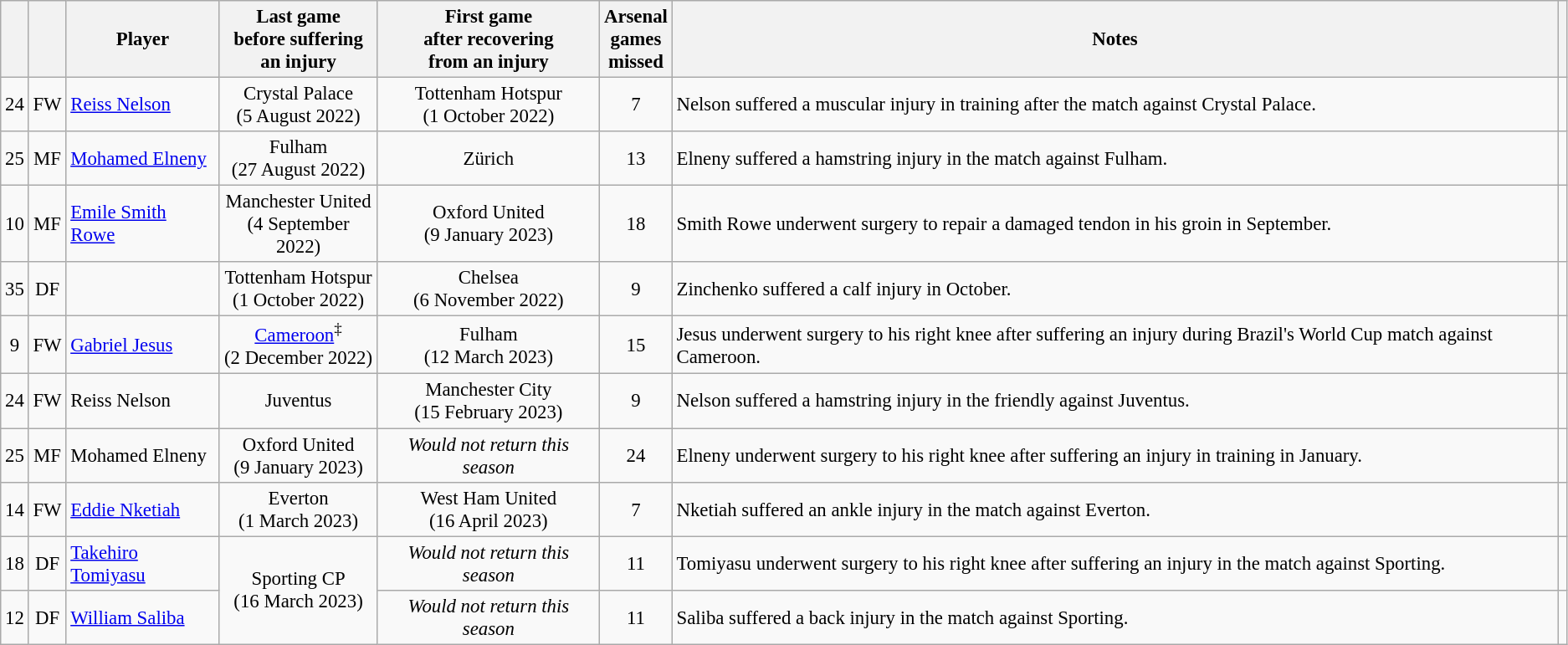<table class="wikitable sortable" style="text-align:center; font-size:95%;">
<tr>
<th></th>
<th></th>
<th>Player</th>
<th class="unsortable">Last game<br>before suffering<br>an injury</th>
<th class="unsortable">First game<br>after recovering<br>from an injury</th>
<th>Arsenal<br>games<br>missed</th>
<th class="unsortable">Notes</th>
<th class="unsortable"></th>
</tr>
<tr>
<td>24</td>
<td>FW</td>
<td style="text-align:left;" data-sort-value="Nels"> <a href='#'>Reiss Nelson</a></td>
<td>Crystal Palace<br>(5 August 2022)</td>
<td>Tottenham Hotspur<br>(1 October 2022)</td>
<td>7</td>
<td style="text-align:left;">Nelson suffered a muscular injury in training after the match against Crystal Palace.</td>
<td><br></td>
</tr>
<tr>
<td>25</td>
<td>MF</td>
<td style="text-align:left;" data-sort-value="Elne"> <a href='#'>Mohamed Elneny</a></td>
<td>Fulham<br>(27 August 2022)</td>
<td> Zürich<br></td>
<td>13</td>
<td style="text-align:left;">Elneny suffered a hamstring injury in the match against Fulham.</td>
<td><br></td>
</tr>
<tr>
<td>10</td>
<td>MF</td>
<td style="text-align:left;" data-sort-value="Smit"> <a href='#'>Emile Smith Rowe</a></td>
<td>Manchester United<br>(4 September 2022)</td>
<td>Oxford United<br>(9 January 2023)</td>
<td>18</td>
<td style="text-align:left;">Smith Rowe underwent surgery to repair a damaged tendon in his groin in September.</td>
<td><br></td>
</tr>
<tr>
<td>35</td>
<td>DF</td>
<td style="text-align:left;" data-sort-value="Zinc"></td>
<td>Tottenham Hotspur<br>(1 October 2022)</td>
<td>Chelsea<br>(6 November 2022)</td>
<td>9</td>
<td style="text-align:left;">Zinchenko suffered a calf injury in October.</td>
<td><br></td>
</tr>
<tr>
<td>9</td>
<td>FW</td>
<td style="text-align:left;" data-sort-value="Jesu"> <a href='#'>Gabriel Jesus</a></td>
<td> <a href='#'>Cameroon</a><sup>‡</sup><br>(2 December 2022)</td>
<td>Fulham<br>(12 March 2023)</td>
<td>15</td>
<td style="text-align:left;">Jesus underwent surgery to his right knee after suffering an injury during Brazil's World Cup match against Cameroon.</td>
<td><br></td>
</tr>
<tr>
<td>24</td>
<td>FW</td>
<td style="text-align:left;" data-sort-value="Nels"> Reiss Nelson</td>
<td> Juventus<br></td>
<td>Manchester City<br>(15 February 2023)</td>
<td>9</td>
<td style="text-align:left;">Nelson suffered a hamstring injury in the friendly against Juventus.</td>
<td><br></td>
</tr>
<tr>
<td>25</td>
<td>MF</td>
<td style="text-align:left;" data-sort-value="Elne"> Mohamed Elneny</td>
<td>Oxford United<br>(9 January 2023)</td>
<td><em>Would not return this season</em></td>
<td>24</td>
<td style="text-align:left;">Elneny underwent surgery to his right knee after suffering an injury in training in January.</td>
<td><br></td>
</tr>
<tr>
<td>14</td>
<td>FW</td>
<td style="text-align:left;" data-sort-value="Nket"> <a href='#'>Eddie Nketiah</a></td>
<td>Everton<br>(1 March 2023)</td>
<td>West Ham United<br>(16 April 2023)</td>
<td>7</td>
<td style="text-align:left;">Nketiah suffered an ankle injury in the match against Everton.</td>
<td><br></td>
</tr>
<tr>
<td>18</td>
<td>DF</td>
<td style="text-align:left;" data-sort-value="Tomi"> <a href='#'>Takehiro Tomiyasu</a></td>
<td rowspan="2"> Sporting CP<br>(16 March 2023)</td>
<td><em>Would not return this season</em></td>
<td>11</td>
<td style="text-align:left;">Tomiyasu underwent surgery to his right knee after suffering an injury in the match against Sporting.</td>
<td><br></td>
</tr>
<tr>
<td>12</td>
<td>DF</td>
<td style="text-align:left;" data-sort-value="Sali"> <a href='#'>William Saliba</a></td>
<td><em>Would not return this season</em></td>
<td>11</td>
<td style="text-align:left;">Saliba suffered a back injury in the match against Sporting.</td>
<td><br></td>
</tr>
</table>
